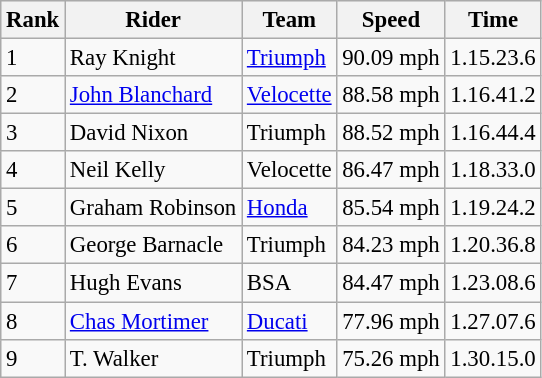<table class="wikitable" style="font-size: 95%;">
<tr style="background:#efefef;">
<th>Rank</th>
<th>Rider</th>
<th>Team</th>
<th>Speed</th>
<th>Time</th>
</tr>
<tr>
<td>1</td>
<td> Ray Knight</td>
<td><a href='#'>Triumph</a></td>
<td>90.09 mph</td>
<td>1.15.23.6</td>
</tr>
<tr>
<td>2</td>
<td> <a href='#'>John Blanchard</a></td>
<td><a href='#'>Velocette</a></td>
<td>88.58 mph</td>
<td>1.16.41.2</td>
</tr>
<tr>
<td>3</td>
<td> David Nixon</td>
<td>Triumph</td>
<td>88.52 mph</td>
<td>1.16.44.4</td>
</tr>
<tr>
<td>4</td>
<td> Neil Kelly</td>
<td>Velocette</td>
<td>86.47 mph</td>
<td>1.18.33.0</td>
</tr>
<tr>
<td>5</td>
<td> Graham Robinson</td>
<td><a href='#'>Honda</a></td>
<td>85.54 mph</td>
<td>1.19.24.2</td>
</tr>
<tr>
<td>6</td>
<td> George Barnacle</td>
<td>Triumph</td>
<td>84.23 mph</td>
<td>1.20.36.8</td>
</tr>
<tr>
<td>7</td>
<td> Hugh Evans</td>
<td>BSA</td>
<td>84.47 mph</td>
<td>1.23.08.6</td>
</tr>
<tr>
<td>8</td>
<td> <a href='#'>Chas Mortimer</a></td>
<td><a href='#'>Ducati</a></td>
<td>77.96 mph</td>
<td>1.27.07.6</td>
</tr>
<tr>
<td>9</td>
<td> T. Walker</td>
<td>Triumph</td>
<td>75.26 mph</td>
<td>1.30.15.0</td>
</tr>
</table>
